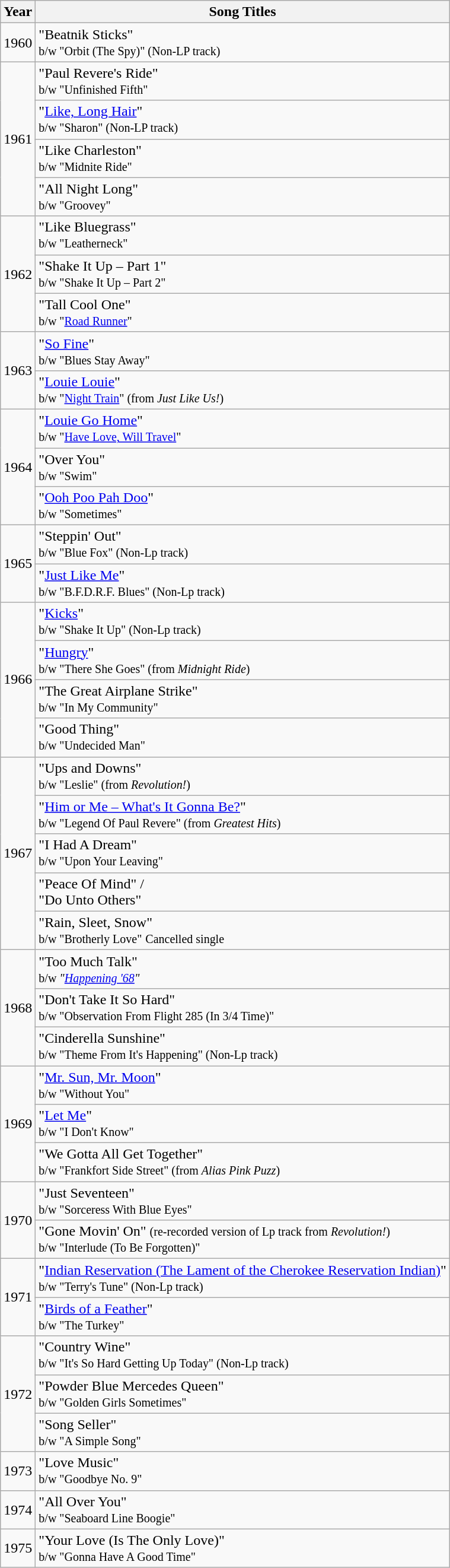<table class="wikitable">
<tr>
<th>Year</th>
<th>Song Titles</th>
</tr>
<tr>
<td>1960</td>
<td>"Beatnik Sticks"<br><small>b/w "Orbit (The Spy)" (Non-LP track)</small></td>
</tr>
<tr>
<td rowspan="4">1961</td>
<td>"Paul Revere's Ride"<br><small>b/w "Unfinished Fifth"</small></td>
</tr>
<tr>
<td>"<a href='#'>Like, Long Hair</a>"<br><small>b/w "Sharon" (Non-LP track)</small></td>
</tr>
<tr>
<td>"Like Charleston"<br><small>b/w "Midnite Ride"</small></td>
</tr>
<tr>
<td>"All Night Long"<br><small>b/w "Groovey"</small></td>
</tr>
<tr>
<td rowspan="3">1962</td>
<td>"Like Bluegrass"<br><small>b/w "Leatherneck"</small></td>
</tr>
<tr>
<td>"Shake It Up – Part 1"<br><small>b/w "Shake It Up – Part 2"</small></td>
</tr>
<tr>
<td>"Tall Cool One"<br><small>b/w "<a href='#'>Road Runner</a>"</small></td>
</tr>
<tr>
<td rowspan="2">1963</td>
<td>"<a href='#'>So Fine</a>"<br><small>b/w "Blues Stay Away"</small></td>
</tr>
<tr>
<td>"<a href='#'>Louie Louie</a>"<br><small>b/w "<a href='#'>Night Train</a>" (from <em>Just Like Us!</em>)</small></td>
</tr>
<tr>
<td rowspan="3">1964</td>
<td>"<a href='#'>Louie Go Home</a>"<br><small>b/w "<a href='#'>Have Love, Will Travel</a>"</small></td>
</tr>
<tr>
<td>"Over You"<br><small>b/w "Swim"</small></td>
</tr>
<tr>
<td>"<a href='#'>Ooh Poo Pah Doo</a>"<br><small>b/w "Sometimes"</small></td>
</tr>
<tr>
<td rowspan="2">1965</td>
<td>"Steppin' Out"<br><small>b/w "Blue Fox" (Non-Lp track)</small></td>
</tr>
<tr>
<td>"<a href='#'>Just Like Me</a>"<br><small>b/w "B.F.D.R.F. Blues" (Non-Lp track)</small></td>
</tr>
<tr>
<td rowspan="4">1966</td>
<td>"<a href='#'>Kicks</a>"<br><small>b/w "Shake It Up" (Non-Lp track)</small></td>
</tr>
<tr>
<td>"<a href='#'>Hungry</a>"<br><small>b/w "There She Goes" (from <em>Midnight Ride</em>)</small></td>
</tr>
<tr>
<td>"The Great Airplane Strike"<br><small>b/w "In My Community"</small></td>
</tr>
<tr>
<td>"Good Thing"<br><small>b/w "Undecided Man"</small></td>
</tr>
<tr>
<td rowspan="5">1967</td>
<td>"Ups and Downs"<br><small>b/w "Leslie" (from <em>Revolution!</em>)</small></td>
</tr>
<tr>
<td>"<a href='#'>Him or Me – What's It Gonna Be?</a>"<br><small>b/w "Legend Of Paul Revere" (from <em>Greatest Hits</em>)</small></td>
</tr>
<tr>
<td>"I Had A Dream"<br><small>b/w "Upon Your Leaving"</small></td>
</tr>
<tr>
<td>"Peace Of Mind" /<br>"Do Unto Others"</td>
</tr>
<tr>
<td>"Rain, Sleet, Snow"<br><small>b/w "Brotherly Love"</small>
<small>Cancelled single</small></td>
</tr>
<tr>
<td rowspan="3">1968</td>
<td>"Too Much Talk"<br><small>b/w <em>"<a href='#'>Happening '68</a>"</em></small></td>
</tr>
<tr>
<td>"Don't Take It So Hard"<br><small>b/w "Observation From Flight 285 (In 3/4 Time)"</small></td>
</tr>
<tr>
<td>"Cinderella Sunshine"<br><small>b/w "Theme From It's Happening" (Non-Lp track)</small></td>
</tr>
<tr>
<td rowspan="3">1969</td>
<td>"<a href='#'>Mr. Sun, Mr. Moon</a>"<br><small>b/w "Without You"</small></td>
</tr>
<tr>
<td>"<a href='#'>Let Me</a>"<br><small>b/w "I Don't Know"</small></td>
</tr>
<tr>
<td>"We Gotta All Get Together"<br><small>b/w "Frankfort Side Street" (from <em>Alias Pink Puzz</em>)</small></td>
</tr>
<tr>
<td rowspan="2">1970</td>
<td>"Just Seventeen"<br><small>b/w "Sorceress With Blue Eyes"</small></td>
</tr>
<tr>
<td>"Gone Movin' On" <small>(re-recorded version of Lp track from <em>Revolution!</em>)</small><br><small>b/w "Interlude (To Be Forgotten)"</small></td>
</tr>
<tr>
<td rowspan="2">1971</td>
<td>"<a href='#'>Indian Reservation (The Lament of the Cherokee Reservation Indian)</a>"<br><small>b/w "Terry's Tune" (Non-Lp track)</small></td>
</tr>
<tr>
<td>"<a href='#'>Birds of a Feather</a>"<br><small>b/w "The Turkey"</small></td>
</tr>
<tr>
<td rowspan="3">1972</td>
<td>"Country Wine"<br><small>b/w "It's So Hard Getting Up Today" (Non-Lp track)</small></td>
</tr>
<tr>
<td>"Powder Blue Mercedes Queen"<br><small>b/w "Golden Girls Sometimes"</small></td>
</tr>
<tr>
<td>"Song Seller"<br><small>b/w "A Simple Song"</small></td>
</tr>
<tr>
<td>1973</td>
<td>"Love Music"<br><small>b/w "Goodbye No. 9"</small></td>
</tr>
<tr>
<td>1974</td>
<td>"All Over You"<br><small>b/w "Seaboard Line Boogie"</small></td>
</tr>
<tr>
<td>1975</td>
<td>"Your Love (Is The Only Love)"<br><small>b/w "Gonna Have A Good Time"</small></td>
</tr>
</table>
